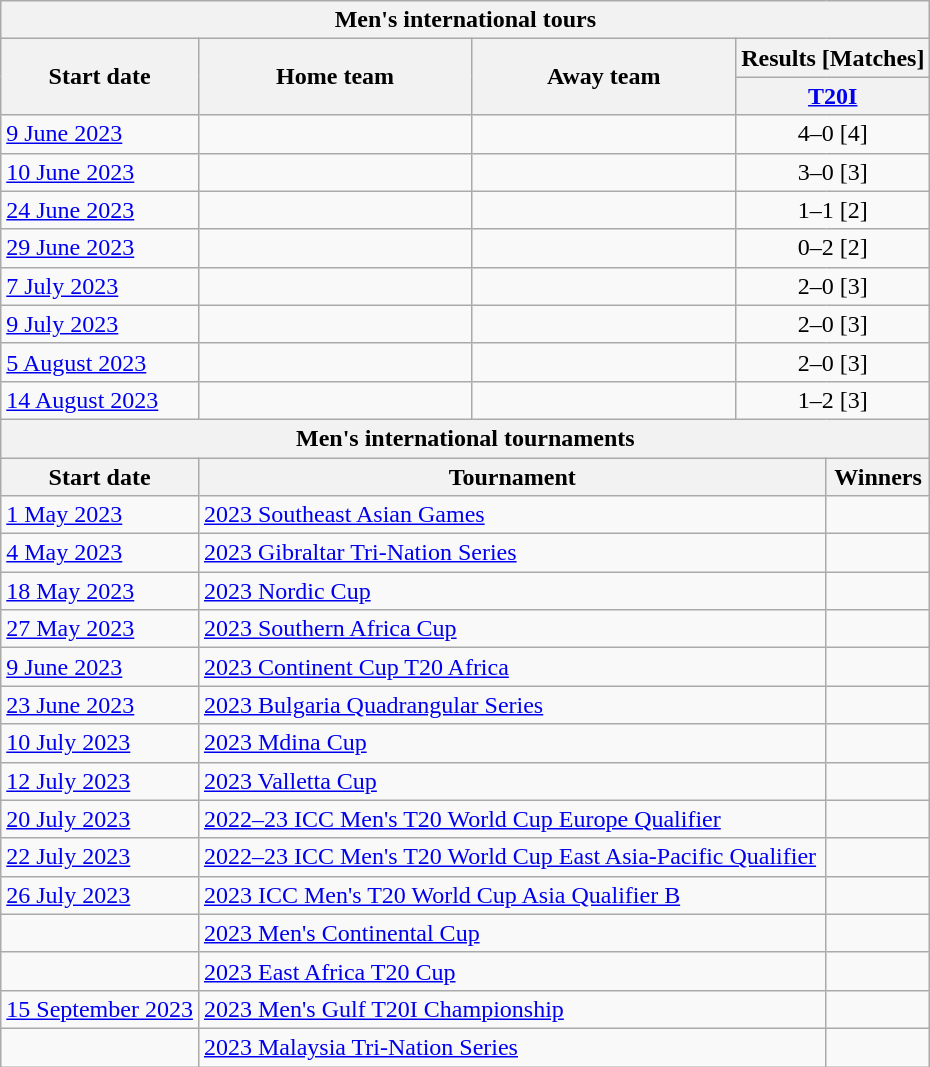<table class="wikitable" style="text-align:center;">
<tr>
<th colspan=7>Men's international tours</th>
</tr>
<tr>
<th rowspan=2>Start date</th>
<th rowspan=2>Home team</th>
<th rowspan=2>Away team</th>
<th colspan=3>Results [Matches]</th>
</tr>
<tr>
<th colspan=3><a href='#'>T20I</a></th>
</tr>
<tr>
<td style="text-align:left"><a href='#'>9 June 2023</a></td>
<td style="text-align:left"></td>
<td style="text-align:left"></td>
<td colspan="2">4–0 [4]</td>
</tr>
<tr>
<td style="text-align:left"><a href='#'>10 June 2023</a></td>
<td style="text-align:left"></td>
<td style="text-align:left"></td>
<td colspan="2">3–0 [3]</td>
</tr>
<tr>
<td style="text-align:left"><a href='#'>24 June 2023</a></td>
<td style="text-align:left"></td>
<td style="text-align:left"></td>
<td colspan="2">1–1 [2]</td>
</tr>
<tr>
<td style="text-align:left"><a href='#'>29 June 2023</a></td>
<td style="text-align:left"> </td>
<td style="text-align:left"></td>
<td colspan=3>0–2 [2]</td>
</tr>
<tr>
<td style="text-align:left"><a href='#'>7 July 2023</a></td>
<td style="text-align:left"></td>
<td style="text-align:left"></td>
<td colspan="2">2–0 [3]</td>
</tr>
<tr>
<td style="text-align:left"><a href='#'>9 July 2023</a></td>
<td style="text-align:left"></td>
<td style="text-align:left"></td>
<td colspan="2">2–0 [3]</td>
</tr>
<tr>
<td style="text-align:left"><a href='#'>5 August 2023</a></td>
<td style="text-align:left"></td>
<td style="text-align:left"></td>
<td colspan=3>2–0 [3]</td>
</tr>
<tr>
<td style="text-align:left"><a href='#'>14 August 2023</a></td>
<td style="text-align:left"> </td>
<td style="text-align:left"></td>
<td colspan=3>1–2 [3]</td>
</tr>
<tr>
<th colspan=6>Men's international tournaments</th>
</tr>
<tr>
<th>Start date</th>
<th colspan=3>Tournament</th>
<th colspan=2>Winners</th>
</tr>
<tr>
<td style="text-align:left"><a href='#'>1 May 2023</a></td>
<td style="text-align:left" colspan=3> <a href='#'>2023 Southeast Asian Games</a></td>
<td style="text-align:left" colspan=3></td>
</tr>
<tr>
<td style="text-align:left"><a href='#'>4 May 2023</a></td>
<td style="text-align:left" colspan=3> <a href='#'>2023 Gibraltar Tri-Nation Series</a></td>
<td style="text-align:left" colspan=3></td>
</tr>
<tr>
<td style="text-align:left"><a href='#'>18 May 2023</a></td>
<td style="text-align:left" colspan=3> <a href='#'>2023 Nordic Cup</a></td>
<td style="text-align:left" colspan=3></td>
</tr>
<tr>
<td style="text-align:left"><a href='#'>27 May 2023</a></td>
<td style="text-align:left" colspan=3> <a href='#'>2023 Southern Africa Cup</a></td>
<td style="text-align:left" colspan=3></td>
</tr>
<tr>
<td style="text-align:left"><a href='#'>9 June 2023</a></td>
<td style="text-align:left" colspan=3> <a href='#'>2023 Continent Cup T20 Africa</a></td>
<td style="text-align:left" colspan=3></td>
</tr>
<tr>
<td style="text-align:left"><a href='#'>23 June 2023</a></td>
<td style="text-align:left" colspan=3> <a href='#'>2023 Bulgaria Quadrangular Series</a></td>
<td style="text-align:left" colspan=3></td>
</tr>
<tr>
<td style="text-align:left"><a href='#'>10 July 2023</a></td>
<td style="text-align:left" colspan=3> <a href='#'>2023 Mdina Cup</a></td>
<td style="text-align:left" colspan=3></td>
</tr>
<tr>
<td style="text-align:left"><a href='#'>12 July 2023</a></td>
<td style="text-align:left" colspan=3> <a href='#'>2023 Valletta Cup</a></td>
<td style="text-align:left" colspan=3></td>
</tr>
<tr>
<td style="text-align:left"><a href='#'>20 July 2023</a></td>
<td style="text-align:left" colspan=3> <a href='#'>2022–23 ICC Men's T20 World Cup Europe Qualifier</a></td>
<td style="text-align:left" colspan=3></td>
</tr>
<tr>
<td style="text-align:left"><a href='#'>22 July 2023</a></td>
<td style="text-align:left" colspan=3> <a href='#'>2022–23 ICC Men's T20 World Cup East Asia-Pacific Qualifier</a></td>
<td style="text-align:left" colspan=3></td>
</tr>
<tr>
<td style="text-align:left"><a href='#'>26 July 2023</a></td>
<td style="text-align:left" colspan=3> <a href='#'>2023 ICC Men's T20 World Cup Asia Qualifier B</a></td>
<td style="text-align:left" colspan=3></td>
</tr>
<tr>
<td style="text-align:left"><a href='#'></a></td>
<td style="text-align:left" colspan=3> <a href='#'>2023 Men's Continental Cup</a></td>
<td style="text-align:left" colspan=2></td>
</tr>
<tr>
<td style="text-align:left"><a href='#'></a></td>
<td style="text-align:left" colspan=3> <a href='#'>2023 East Africa T20 Cup</a></td>
<td style="text-align:left" colspan=2></td>
</tr>
<tr>
<td style="text-align:left"><a href='#'>15 September 2023</a></td>
<td style="text-align:left" colspan=3> <a href='#'>2023 Men's Gulf T20I Championship</a></td>
<td style="text-align:left" colspan=3></td>
</tr>
<tr>
<td style="text-align:left"><a href='#'></a></td>
<td style="text-align:left" colspan=3> <a href='#'>2023 Malaysia Tri-Nation Series</a></td>
<td style="text-align:left" colspan=2></td>
</tr>
</table>
